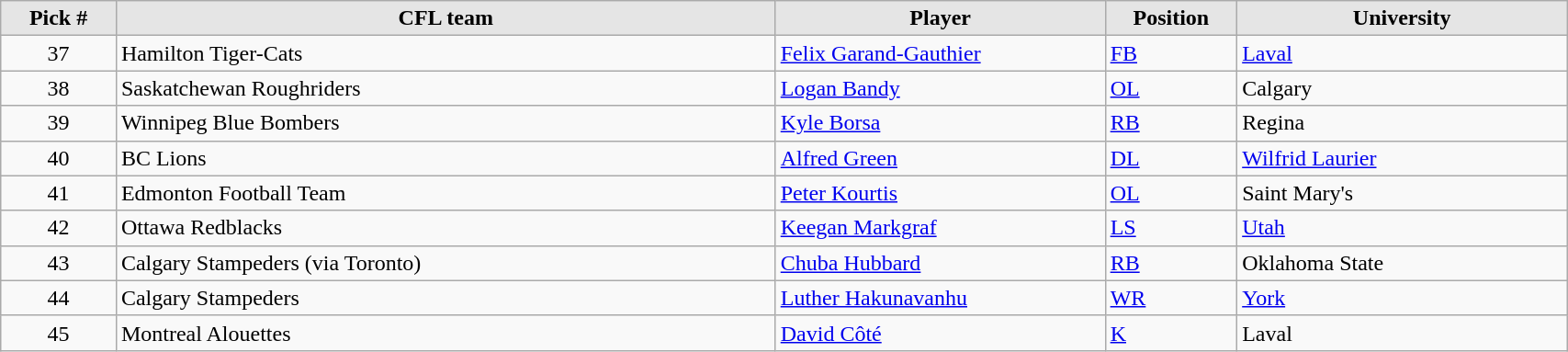<table class="wikitable" style="width: 90%">
<tr>
<th style="background:#E5E5E5;" width=7%>Pick #</th>
<th width=40% style="background:#E5E5E5;">CFL team</th>
<th width=20% style="background:#E5E5E5;">Player</th>
<th width=8% style="background:#E5E5E5;">Position</th>
<th width=20% style="background:#E5E5E5;">University</th>
</tr>
<tr>
<td align=center>37</td>
<td>Hamilton Tiger-Cats</td>
<td><a href='#'>Felix Garand-Gauthier</a></td>
<td><a href='#'>FB</a></td>
<td><a href='#'>Laval</a></td>
</tr>
<tr>
<td align=center>38</td>
<td>Saskatchewan Roughriders</td>
<td><a href='#'>Logan Bandy</a></td>
<td><a href='#'>OL</a></td>
<td>Calgary</td>
</tr>
<tr>
<td align=center>39</td>
<td>Winnipeg Blue Bombers</td>
<td><a href='#'>Kyle Borsa</a></td>
<td><a href='#'>RB</a></td>
<td>Regina</td>
</tr>
<tr>
<td align=center>40</td>
<td>BC Lions</td>
<td><a href='#'>Alfred Green</a></td>
<td><a href='#'>DL</a></td>
<td><a href='#'>Wilfrid Laurier</a></td>
</tr>
<tr>
<td align=center>41</td>
<td>Edmonton Football Team</td>
<td><a href='#'>Peter Kourtis</a></td>
<td><a href='#'>OL</a></td>
<td>Saint Mary's</td>
</tr>
<tr>
<td align=center>42</td>
<td>Ottawa Redblacks</td>
<td><a href='#'>Keegan Markgraf</a></td>
<td><a href='#'>LS</a></td>
<td><a href='#'>Utah</a></td>
</tr>
<tr>
<td align=center>43</td>
<td>Calgary Stampeders (via Toronto)</td>
<td><a href='#'>Chuba Hubbard</a></td>
<td><a href='#'>RB</a></td>
<td>Oklahoma State</td>
</tr>
<tr>
<td align=center>44</td>
<td>Calgary Stampeders</td>
<td><a href='#'>Luther Hakunavanhu</a></td>
<td><a href='#'>WR</a></td>
<td><a href='#'>York</a></td>
</tr>
<tr>
<td align=center>45</td>
<td>Montreal Alouettes</td>
<td><a href='#'>David Côté</a></td>
<td><a href='#'>K</a></td>
<td>Laval</td>
</tr>
</table>
